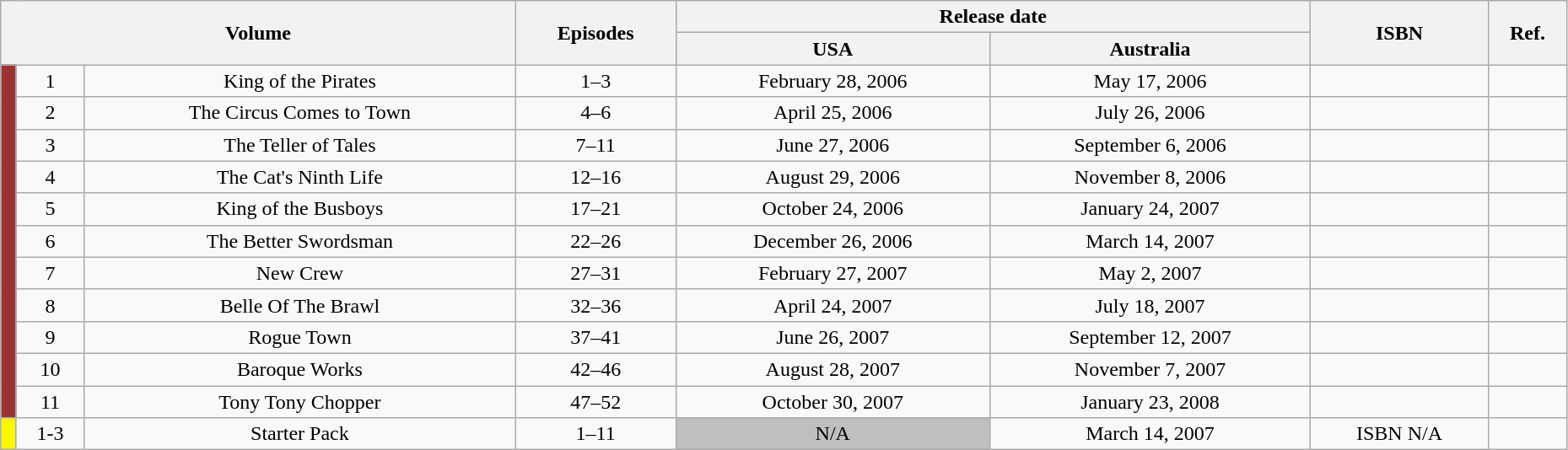<table class="wikitable" style="text-align: center; width: 98%;">
<tr>
<th colspan="3" rowspan="2">Volume</th>
<th rowspan="2">Episodes</th>
<th colspan="2">Release date</th>
<th rowspan="2">ISBN</th>
<th rowspan="2" style="width:5%;">Ref.</th>
</tr>
<tr>
<th>USA</th>
<th>Australia</th>
</tr>
<tr>
<td rowspan="11" style="width:1%; background:#9C3234;"></td>
<td>1</td>
<td>King of the Pirates</td>
<td>1–3</td>
<td>February 28, 2006</td>
<td>May 17, 2006</td>
<td></td>
<td></td>
</tr>
<tr>
<td>2</td>
<td>The Circus Comes to Town</td>
<td>4–6</td>
<td>April 25, 2006</td>
<td>July 26, 2006</td>
<td></td>
<td></td>
</tr>
<tr>
<td>3</td>
<td>The Teller of Tales</td>
<td>7–11</td>
<td>June 27, 2006</td>
<td>September 6, 2006</td>
<td></td>
<td></td>
</tr>
<tr>
<td>4</td>
<td>The Cat's Ninth Life</td>
<td>12–16</td>
<td>August 29, 2006</td>
<td>November 8, 2006</td>
<td></td>
<td></td>
</tr>
<tr>
<td>5</td>
<td>King of the Busboys</td>
<td>17–21</td>
<td>October 24, 2006</td>
<td>January 24, 2007</td>
<td></td>
<td></td>
</tr>
<tr>
<td>6</td>
<td>The Better Swordsman</td>
<td>22–26</td>
<td>December 26, 2006</td>
<td>March 14, 2007</td>
<td></td>
<td></td>
</tr>
<tr>
<td>7</td>
<td>New Crew</td>
<td>27–31</td>
<td>February 27, 2007</td>
<td>May 2, 2007</td>
<td></td>
<td></td>
</tr>
<tr>
<td>8</td>
<td>Belle Of The Brawl</td>
<td>32–36</td>
<td>April 24, 2007</td>
<td>July 18, 2007</td>
<td></td>
<td></td>
</tr>
<tr>
<td>9</td>
<td>Rogue Town</td>
<td>37–41</td>
<td>June 26, 2007</td>
<td>September 12, 2007</td>
<td></td>
<td></td>
</tr>
<tr>
<td>10</td>
<td>Baroque Works</td>
<td>42–46</td>
<td>August 28, 2007</td>
<td>November 7, 2007</td>
<td></td>
<td></td>
</tr>
<tr>
<td>11</td>
<td>Tony Tony Chopper</td>
<td>47–52</td>
<td>October 30, 2007</td>
<td>January 23, 2008</td>
<td></td>
<td></td>
</tr>
<tr>
<td style="width:1%; background:#fff600;"></td>
<td>1-3</td>
<td>Starter Pack</td>
<td>1–11</td>
<td style="background:#BFBFBF;">N/A</td>
<td>March 14, 2007</td>
<td>ISBN N/A</td>
<td></td>
</tr>
</table>
